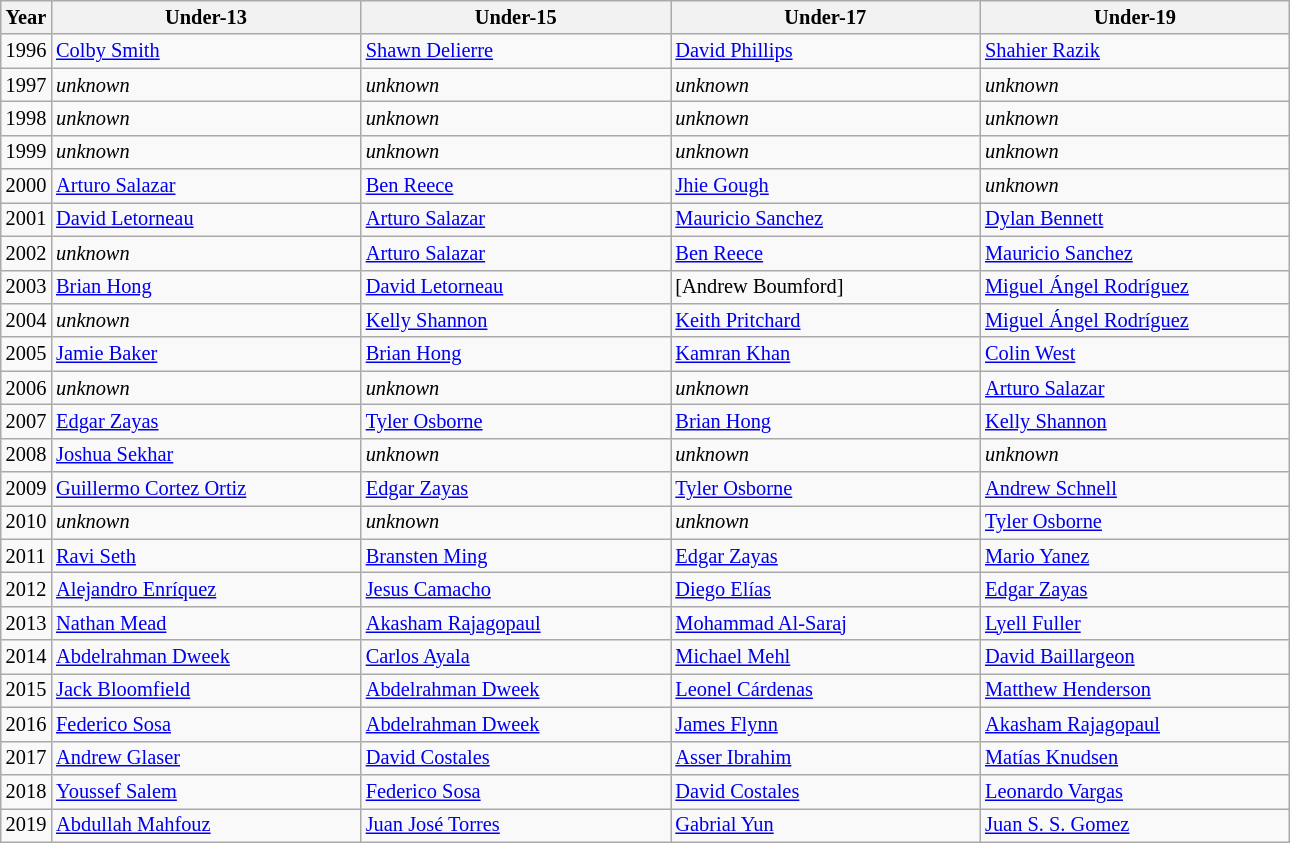<table class="wikitable sortable" style="font-size: 85%">
<tr>
<th>Year</th>
<th width=200>Under-13</th>
<th width=200>Under-15</th>
<th width=200>Under-17</th>
<th width=200>Under-19</th>
</tr>
<tr>
<td>1996</td>
<td> <a href='#'>Colby Smith</a></td>
<td> <a href='#'>Shawn Delierre</a></td>
<td> <a href='#'>David Phillips</a></td>
<td> <a href='#'>Shahier Razik</a></td>
</tr>
<tr>
<td>1997</td>
<td><em>unknown</em></td>
<td><em>unknown</em></td>
<td><em>unknown</em></td>
<td><em>unknown</em></td>
</tr>
<tr>
<td>1998</td>
<td><em>unknown</em></td>
<td><em>unknown</em></td>
<td><em>unknown</em></td>
<td><em>unknown</em></td>
</tr>
<tr>
<td>1999</td>
<td><em>unknown</em></td>
<td><em>unknown</em></td>
<td><em>unknown</em></td>
<td><em>unknown</em></td>
</tr>
<tr>
<td>2000</td>
<td> <a href='#'>Arturo Salazar</a></td>
<td> <a href='#'>Ben Reece</a></td>
<td> <a href='#'>Jhie Gough</a></td>
<td><em>unknown</em></td>
</tr>
<tr>
<td>2001</td>
<td> <a href='#'>David Letorneau</a></td>
<td> <a href='#'>Arturo Salazar</a></td>
<td> <a href='#'>Mauricio Sanchez</a></td>
<td> <a href='#'>Dylan Bennett</a></td>
</tr>
<tr>
<td>2002</td>
<td><em>unknown</em></td>
<td> <a href='#'>Arturo Salazar</a></td>
<td> <a href='#'>Ben Reece</a></td>
<td> <a href='#'>Mauricio Sanchez</a></td>
</tr>
<tr>
<td>2003</td>
<td> <a href='#'>Brian Hong</a></td>
<td> <a href='#'>David Letorneau</a></td>
<td> [Andrew Boumford]</td>
<td> <a href='#'>Miguel Ángel Rodríguez</a></td>
</tr>
<tr>
<td>2004</td>
<td><em>unknown</em></td>
<td> <a href='#'>Kelly Shannon</a></td>
<td> <a href='#'>Keith Pritchard</a></td>
<td> <a href='#'>Miguel Ángel Rodríguez</a></td>
</tr>
<tr>
<td>2005</td>
<td> <a href='#'>Jamie Baker</a></td>
<td> <a href='#'>Brian Hong</a></td>
<td> <a href='#'>Kamran Khan</a></td>
<td> <a href='#'>Colin West</a></td>
</tr>
<tr>
<td>2006</td>
<td><em>unknown</em></td>
<td><em>unknown</em></td>
<td><em>unknown</em></td>
<td> <a href='#'>Arturo Salazar</a></td>
</tr>
<tr>
<td>2007</td>
<td> <a href='#'>Edgar Zayas</a></td>
<td> <a href='#'>Tyler Osborne</a></td>
<td> <a href='#'>Brian Hong</a></td>
<td> <a href='#'>Kelly Shannon</a></td>
</tr>
<tr>
<td>2008</td>
<td> <a href='#'>Joshua Sekhar</a></td>
<td><em>unknown</em></td>
<td><em>unknown</em></td>
<td><em>unknown</em></td>
</tr>
<tr>
<td>2009</td>
<td> <a href='#'>Guillermo Cortez Ortiz</a></td>
<td> <a href='#'>Edgar Zayas</a></td>
<td> <a href='#'>Tyler Osborne</a></td>
<td> <a href='#'>Andrew Schnell</a></td>
</tr>
<tr>
<td>2010</td>
<td><em>unknown</em></td>
<td><em>unknown</em></td>
<td><em>unknown</em></td>
<td> <a href='#'>Tyler Osborne</a></td>
</tr>
<tr>
<td>2011</td>
<td> <a href='#'>Ravi Seth</a></td>
<td> <a href='#'>Bransten Ming</a></td>
<td> <a href='#'>Edgar Zayas</a></td>
<td> <a href='#'>Mario Yanez</a></td>
</tr>
<tr>
<td>2012</td>
<td> <a href='#'>Alejandro Enríquez</a></td>
<td> <a href='#'>Jesus Camacho</a></td>
<td> <a href='#'>Diego Elías</a></td>
<td> <a href='#'>Edgar Zayas</a></td>
</tr>
<tr>
<td>2013</td>
<td> <a href='#'>Nathan Mead</a></td>
<td> <a href='#'>Akasham Rajagopaul</a></td>
<td> <a href='#'>Mohammad Al-Saraj</a></td>
<td> <a href='#'>Lyell Fuller</a></td>
</tr>
<tr>
<td>2014</td>
<td> <a href='#'>Abdelrahman Dweek</a></td>
<td> <a href='#'>Carlos Ayala</a></td>
<td> <a href='#'>Michael Mehl</a></td>
<td> <a href='#'>David Baillargeon</a></td>
</tr>
<tr>
<td>2015</td>
<td> <a href='#'>Jack Bloomfield</a></td>
<td> <a href='#'>Abdelrahman Dweek</a></td>
<td> <a href='#'>Leonel Cárdenas</a></td>
<td> <a href='#'>Matthew Henderson</a></td>
</tr>
<tr>
<td>2016</td>
<td> <a href='#'>Federico Sosa</a></td>
<td> <a href='#'>Abdelrahman Dweek</a></td>
<td> <a href='#'>James Flynn</a></td>
<td> <a href='#'>Akasham Rajagopaul</a></td>
</tr>
<tr>
<td>2017</td>
<td> <a href='#'>Andrew Glaser</a></td>
<td> <a href='#'>David Costales</a></td>
<td> <a href='#'>Asser Ibrahim</a></td>
<td> <a href='#'>Matías Knudsen</a></td>
</tr>
<tr>
<td>2018</td>
<td> <a href='#'>Youssef Salem</a></td>
<td> <a href='#'>Federico Sosa</a></td>
<td> <a href='#'>David Costales</a></td>
<td> <a href='#'>Leonardo Vargas</a></td>
</tr>
<tr>
<td>2019</td>
<td> <a href='#'>Abdullah Mahfouz</a></td>
<td> <a href='#'>Juan José Torres</a></td>
<td> <a href='#'>Gabrial Yun</a></td>
<td> <a href='#'>Juan S. S. Gomez</a></td>
</tr>
</table>
